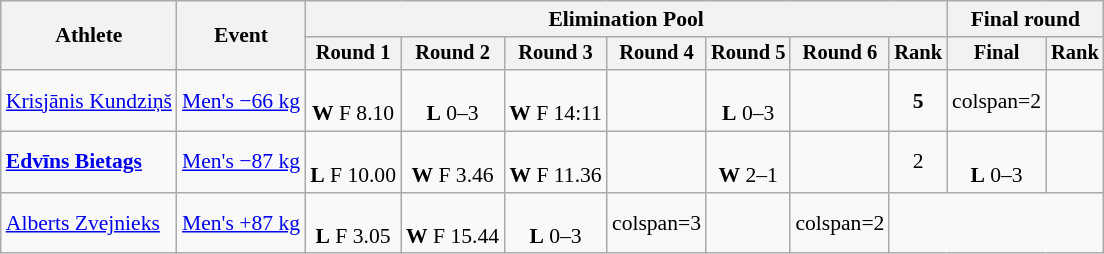<table class="wikitable" style="font-size:90%">
<tr>
<th rowspan="2">Athlete</th>
<th rowspan="2">Event</th>
<th colspan=7>Elimination Pool</th>
<th colspan=2>Final round</th>
</tr>
<tr style="font-size: 95%">
<th>Round 1</th>
<th>Round 2</th>
<th>Round 3</th>
<th>Round 4</th>
<th>Round 5</th>
<th>Round 6</th>
<th>Rank</th>
<th>Final</th>
<th>Rank</th>
</tr>
<tr align=center>
<td align=left><a href='#'>Krisjānis Kundziņš</a></td>
<td align=left><a href='#'>Men's −66 kg</a></td>
<td><br><strong>W</strong> F 8.10</td>
<td><br><strong>L</strong> 0–3</td>
<td><br><strong>W</strong> F 14:11</td>
<td></td>
<td><br><strong>L</strong> 0–3</td>
<td></td>
<td><strong>5</strong></td>
<td>colspan=2 </td>
</tr>
<tr align=center>
<td align=left><strong><a href='#'>Edvīns Bietags</a></strong></td>
<td align=left><a href='#'>Men's −87 kg</a></td>
<td><br><strong>L</strong> F 10.00</td>
<td><br><strong>W</strong> F 3.46</td>
<td><br><strong>W</strong> F 11.36</td>
<td></td>
<td><br><strong>W</strong> 2–1</td>
<td></td>
<td>2</td>
<td><br><strong>L</strong> 0–3</td>
<td></td>
</tr>
<tr align=center>
<td align=left><a href='#'>Alberts Zvejnieks</a></td>
<td align=left><a href='#'>Men's +87 kg</a></td>
<td><br><strong>L</strong> F 3.05</td>
<td><br><strong>W</strong> F 15.44</td>
<td><br><strong>L</strong> 0–3</td>
<td>colspan=3 </td>
<td></td>
<td>colspan=2 </td>
</tr>
</table>
